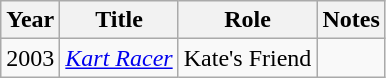<table class="wikitable sortable">
<tr>
<th>Year</th>
<th>Title</th>
<th>Role</th>
<th>Notes</th>
</tr>
<tr>
<td>2003</td>
<td><em><a href='#'>Kart Racer</a></em></td>
<td>Kate's Friend</td>
<td></td>
</tr>
</table>
